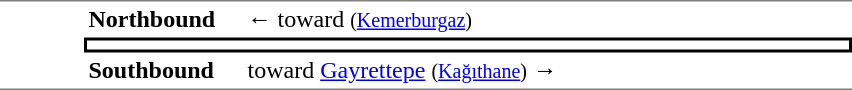<table table border=0 cellspacing=0 cellpadding=3>
<tr>
<td style="border-top:solid 1px gray;border-bottom:solid 1px gray;" width=50 rowspan=3 valign=top></td>
<td style="border-top:solid 1px gray;" width=100><strong>Northbound</strong></td>
<td style="border-top:solid 1px gray;" width=400>←  toward  <small>(<a href='#'>Kemerburgaz</a>)</small></td>
</tr>
<tr>
<td style="border-top:solid 2px black;border-right:solid 2px black;border-left:solid 2px black;border-bottom:solid 2px black;text-align:center;" colspan=2></td>
</tr>
<tr>
<td style="border-bottom:solid 1px gray;"><strong>Southbound</strong></td>
<td style="border-bottom:solid 1px gray;"> toward <a href='#'>Gayrettepe</a> <small>(<a href='#'>Kağıthane</a>)</small> →</td>
</tr>
</table>
